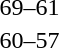<table style="text-align:center">
<tr>
<th width=200></th>
<th width=100></th>
<th width=200></th>
</tr>
<tr>
<td align=right><strong></strong></td>
<td align=center>69–61</td>
<td align=left></td>
</tr>
<tr>
<td align=right><strong></strong></td>
<td align=center>60–57</td>
<td align=left></td>
</tr>
</table>
